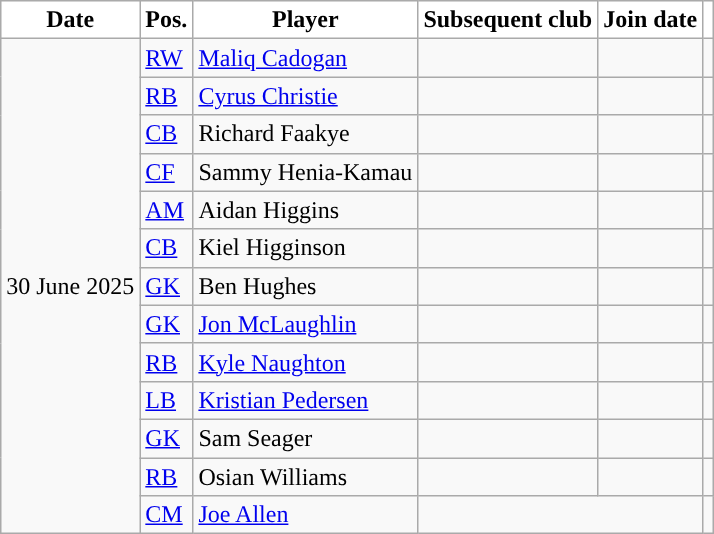<table class="wikitable plainrowheaders sortable">
<tr>
<th style="background-color: white; color:black; ">Date</th>
<th style="background-color: white; color:black; ">Pos.</th>
<th style="background-color: white; color:black; ">Player</th>
<th style="background-color: white; color:black; ">Subsequent club</th>
<th style="background-color: white; color:black; ">Join date</th>
<th style="background-color: white; color:black; "></th>
</tr>
<tr>
<td rowspan="13">30 June 2025</td>
<td><a href='#'>RW</a></td>
<td> <a href='#'>Maliq Cadogan</a></td>
<td></td>
<td></td>
<td></td>
</tr>
<tr>
<td><a href='#'>RB</a></td>
<td> <a href='#'>Cyrus Christie</a></td>
<td></td>
<td></td>
<td></td>
</tr>
<tr>
<td><a href='#'>CB</a></td>
<td> Richard Faakye</td>
<td></td>
<td></td>
<td></td>
</tr>
<tr>
<td><a href='#'>CF</a></td>
<td> Sammy Henia-Kamau</td>
<td></td>
<td></td>
<td></td>
</tr>
<tr>
<td><a href='#'>AM</a></td>
<td> Aidan Higgins</td>
<td></td>
<td></td>
<td></td>
</tr>
<tr>
<td><a href='#'>CB</a></td>
<td> Kiel Higginson</td>
<td></td>
<td></td>
<td></td>
</tr>
<tr>
<td><a href='#'>GK</a></td>
<td> Ben Hughes</td>
<td></td>
<td></td>
<td></td>
</tr>
<tr>
<td><a href='#'>GK</a></td>
<td> <a href='#'>Jon McLaughlin</a></td>
<td></td>
<td></td>
<td></td>
</tr>
<tr>
<td><a href='#'>RB</a></td>
<td> <a href='#'>Kyle Naughton</a></td>
<td></td>
<td></td>
<td></td>
</tr>
<tr>
<td><a href='#'>LB</a></td>
<td> <a href='#'>Kristian Pedersen</a></td>
<td></td>
<td></td>
<td></td>
</tr>
<tr>
<td><a href='#'>GK</a></td>
<td> Sam Seager</td>
<td></td>
<td></td>
<td></td>
</tr>
<tr>
<td><a href='#'>RB</a></td>
<td> Osian Williams</td>
<td></td>
<td></td>
<td></td>
</tr>
<tr>
<td><a href='#'>CM</a></td>
<td> <a href='#'>Joe Allen</a></td>
<td colspan="2"></td>
<td></td>
</tr>
</table>
